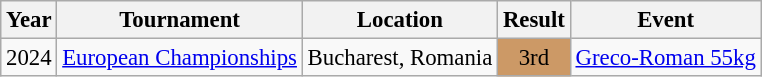<table class="wikitable" style="font-size:95%;">
<tr>
<th>Year</th>
<th>Tournament</th>
<th>Location</th>
<th>Result</th>
<th>Event</th>
</tr>
<tr>
<td>2024</td>
<td><a href='#'>European Championships</a></td>
<td>Bucharest, Romania</td>
<td align="center" bgcolor="cc9966">3rd</td>
<td><a href='#'>Greco-Roman 55kg</a></td>
</tr>
</table>
